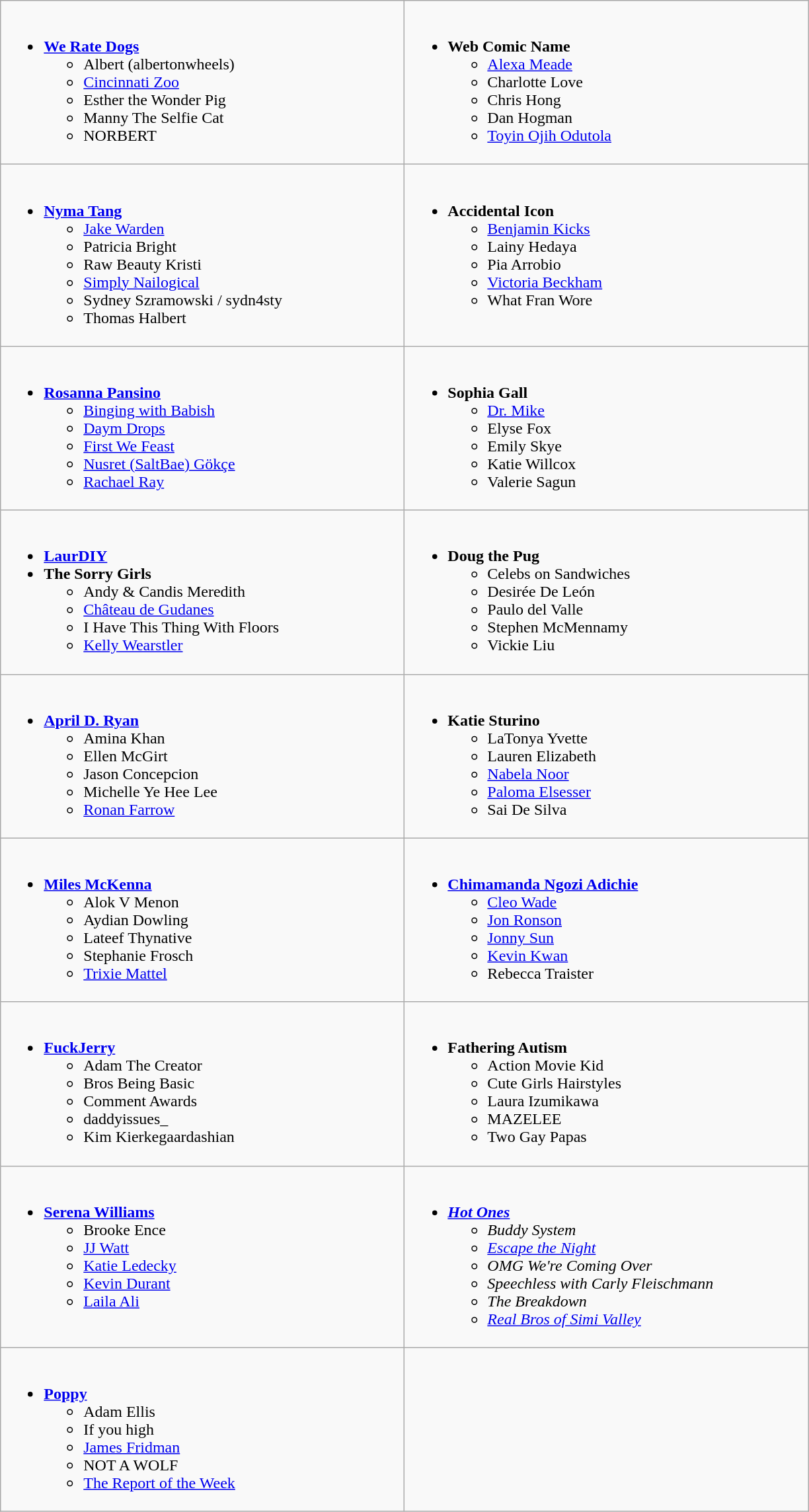<table class="wikitable">
<tr>
<td valign="top" width="400px"><br><ul><li><strong><a href='#'>We Rate Dogs</a></strong><ul><li>Albert (albertonwheels)</li><li><a href='#'>Cincinnati Zoo</a></li><li>Esther the Wonder Pig</li><li>Manny The Selfie Cat</li><li>NORBERT</li></ul></li></ul></td>
<td valign="top" width="400px"><br><ul><li><strong>Web Comic Name</strong><ul><li><a href='#'>Alexa Meade</a></li><li>Charlotte Love</li><li>Chris Hong</li><li>Dan Hogman</li><li><a href='#'>Toyin Ojih Odutola</a></li></ul></li></ul></td>
</tr>
<tr>
<td valign="top" width="400px"><br><ul><li><strong><a href='#'>Nyma Tang</a></strong><ul><li><a href='#'>Jake Warden</a></li><li>Patricia Bright</li><li>Raw Beauty Kristi</li><li><a href='#'>Simply Nailogical</a></li><li>Sydney Szramowski / sydn4sty</li><li>Thomas Halbert</li></ul></li></ul></td>
<td valign="top" width="400px"><br><ul><li><strong>Accidental Icon</strong><ul><li><a href='#'>Benjamin Kicks</a></li><li>Lainy Hedaya</li><li>Pia Arrobio</li><li><a href='#'>Victoria Beckham</a></li><li>What Fran Wore</li></ul></li></ul></td>
</tr>
<tr>
<td valign="top" width="400px"><br><ul><li><strong><a href='#'>Rosanna Pansino</a></strong><ul><li><a href='#'>Binging with Babish</a></li><li><a href='#'>Daym Drops</a></li><li><a href='#'>First We Feast</a></li><li><a href='#'>Nusret (SaltBae) Gökçe</a></li><li><a href='#'>Rachael Ray</a></li></ul></li></ul></td>
<td valign="top" width="400px"><br><ul><li><strong>Sophia Gall</strong><ul><li><a href='#'>Dr. Mike</a></li><li>Elyse Fox</li><li>Emily Skye</li><li>Katie Willcox</li><li>Valerie Sagun</li></ul></li></ul></td>
</tr>
<tr>
<td valign="top" width="400px"><br><ul><li><strong><a href='#'>LaurDIY</a></strong></li><li><strong>The Sorry Girls</strong><ul><li>Andy & Candis Meredith</li><li><a href='#'>Château de Gudanes</a></li><li>I Have This Thing With Floors</li><li><a href='#'>Kelly Wearstler</a></li></ul></li></ul></td>
<td valign="top" width="400px"><br><ul><li><strong>Doug the Pug</strong><ul><li>Celebs on Sandwiches</li><li>Desirée De León</li><li>Paulo del Valle</li><li>Stephen McMennamy</li><li>Vickie Liu</li></ul></li></ul></td>
</tr>
<tr>
<td valign="top" width="400px"><br><ul><li><strong><a href='#'>April D. Ryan</a></strong><ul><li>Amina Khan</li><li>Ellen McGirt</li><li>Jason Concepcion</li><li>Michelle Ye Hee Lee</li><li><a href='#'>Ronan Farrow</a></li></ul></li></ul></td>
<td valign="top" width="400px"><br><ul><li><strong>Katie Sturino</strong><ul><li>LaTonya Yvette</li><li>Lauren Elizabeth</li><li><a href='#'>Nabela Noor</a></li><li><a href='#'>Paloma Elsesser</a></li><li>Sai De Silva</li></ul></li></ul></td>
</tr>
<tr>
<td valign="top" width="400px"><br><ul><li><strong><a href='#'>Miles McKenna</a></strong><ul><li>Alok V Menon</li><li>Aydian Dowling</li><li>Lateef Thynative</li><li>Stephanie Frosch</li><li><a href='#'>Trixie Mattel</a></li></ul></li></ul></td>
<td valign="top" width="400px"><br><ul><li><strong><a href='#'>Chimamanda Ngozi Adichie</a></strong><ul><li><a href='#'>Cleo Wade</a></li><li><a href='#'>Jon Ronson</a></li><li><a href='#'>Jonny Sun</a></li><li><a href='#'>Kevin Kwan</a></li><li>Rebecca Traister</li></ul></li></ul></td>
</tr>
<tr>
<td valign="top" width="400px"><br><ul><li><strong><a href='#'>FuckJerry</a></strong><ul><li>Adam The Creator</li><li>Bros Being Basic</li><li>Comment Awards</li><li>daddyissues_</li><li>Kim Kierkegaardashian</li></ul></li></ul></td>
<td valign="top" width="400px"><br><ul><li><strong>Fathering Autism</strong><ul><li>Action Movie Kid</li><li>Cute Girls Hairstyles</li><li>Laura Izumikawa</li><li>MAZELEE</li><li>Two Gay Papas</li></ul></li></ul></td>
</tr>
<tr>
<td valign="top" width="400px"><br><ul><li><strong><a href='#'>Serena Williams</a></strong><ul><li>Brooke Ence</li><li><a href='#'>JJ Watt</a></li><li><a href='#'>Katie Ledecky</a></li><li><a href='#'>Kevin Durant</a></li><li><a href='#'>Laila Ali</a></li></ul></li></ul></td>
<td valign="top" width="400px"><br><ul><li><strong><em><a href='#'>Hot Ones</a></em></strong><ul><li><em>Buddy System</em></li><li><em><a href='#'>Escape the Night</a></em></li><li><em>OMG We're Coming Over</em></li><li><em>Speechless with Carly Fleischmann</em></li><li><em>The Breakdown</em></li><li><em><a href='#'>Real Bros of Simi Valley</a></em></li></ul></li></ul></td>
</tr>
<tr>
<td valign="top" width="400px"><br><ul><li><strong><a href='#'>Poppy</a></strong><ul><li>Adam Ellis</li><li>If you high</li><li><a href='#'>James Fridman</a></li><li>NOT A WOLF</li><li><a href='#'>The Report of the Week</a></li></ul></li></ul></td>
<td></td>
</tr>
</table>
